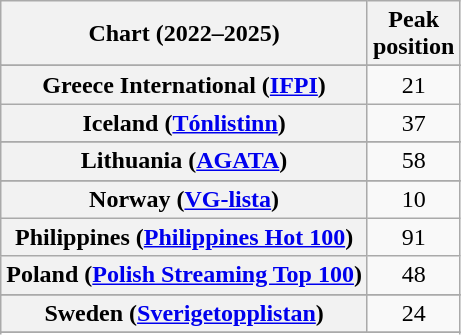<table class="wikitable sortable plainrowheaders" style="text-align:center">
<tr>
<th scope="col">Chart (2022–2025)</th>
<th scope="col">Peak<br> position</th>
</tr>
<tr>
</tr>
<tr>
</tr>
<tr>
</tr>
<tr>
</tr>
<tr>
<th scope="row">Greece International (<a href='#'>IFPI</a>)</th>
<td>21</td>
</tr>
<tr>
<th scope="row">Iceland (<a href='#'>Tónlistinn</a>)</th>
<td>37</td>
</tr>
<tr>
</tr>
<tr>
<th scope="row">Lithuania (<a href='#'>AGATA</a>)</th>
<td>58</td>
</tr>
<tr>
</tr>
<tr>
<th scope="row">Norway (<a href='#'>VG-lista</a>)</th>
<td>10</td>
</tr>
<tr>
<th scope="row">Philippines (<a href='#'>Philippines Hot 100</a>)</th>
<td>91</td>
</tr>
<tr>
<th scope="row">Poland (<a href='#'>Polish Streaming Top 100</a>)</th>
<td>48</td>
</tr>
<tr>
</tr>
<tr>
</tr>
<tr>
<th scope="row">Sweden (<a href='#'>Sverigetopplistan</a>)</th>
<td>24</td>
</tr>
<tr>
</tr>
<tr>
</tr>
<tr>
</tr>
</table>
